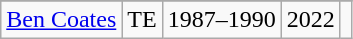<table class="wikitable" style="text-align: center">
<tr>
</tr>
<tr>
<td><a href='#'>Ben Coates</a></td>
<td>TE</td>
<td>1987–1990</td>
<td>2022</td>
<td></td>
</tr>
</table>
